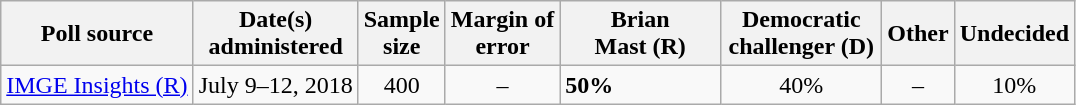<table class="wikitable">
<tr>
<th>Poll source</th>
<th>Date(s)<br>administered</th>
<th>Sample<br>size</th>
<th>Margin of<br>error</th>
<th style="width:100px;">Brian<br>Mast (R)</th>
<th style="width:100px;">Democratic<br>challenger (D)</th>
<th>Other</th>
<th>Undecided</th>
</tr>
<tr>
<td><a href='#'>IMGE Insights (R)</a></td>
<td align=center>July 9–12, 2018</td>
<td align=center>400</td>
<td align=center>–</td>
<td><strong>50%</strong></td>
<td align=center>40%</td>
<td align=center>–</td>
<td align=center>10%</td>
</tr>
</table>
